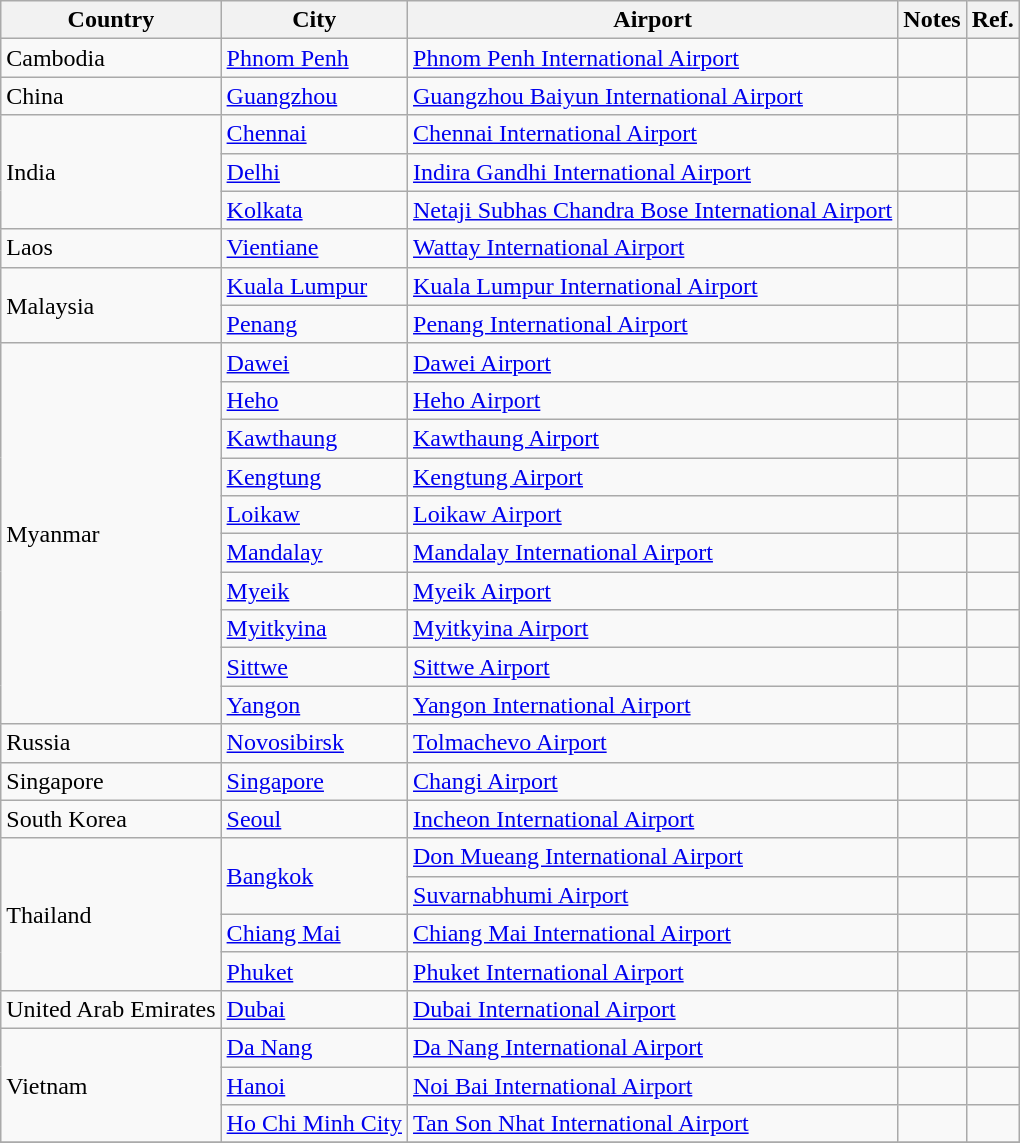<table class="wikitable sortable">
<tr>
<th>Country</th>
<th>City</th>
<th>Airport</th>
<th>Notes</th>
<th class="unsortable">Ref.</th>
</tr>
<tr>
<td>Cambodia</td>
<td><a href='#'>Phnom Penh</a></td>
<td><a href='#'>Phnom Penh International Airport</a></td>
<td align=center></td>
<td align=center></td>
</tr>
<tr>
<td>China</td>
<td><a href='#'>Guangzhou</a></td>
<td><a href='#'>Guangzhou Baiyun International Airport</a></td>
<td align=center></td>
<td align=center></td>
</tr>
<tr>
<td rowspan="3">India</td>
<td><a href='#'>Chennai</a></td>
<td><a href='#'>Chennai International Airport</a></td>
<td align=center></td>
<td align=center></td>
</tr>
<tr>
<td><a href='#'>Delhi</a></td>
<td><a href='#'>Indira Gandhi International Airport</a></td>
<td align=center></td>
<td align=center></td>
</tr>
<tr>
<td><a href='#'>Kolkata</a></td>
<td><a href='#'>Netaji Subhas Chandra Bose International Airport</a></td>
<td align=center></td>
<td align=center></td>
</tr>
<tr>
<td>Laos</td>
<td><a href='#'>Vientiane</a></td>
<td><a href='#'>Wattay International Airport</a></td>
<td align=center></td>
<td align=center></td>
</tr>
<tr>
<td rowspan="2">Malaysia</td>
<td><a href='#'>Kuala Lumpur</a></td>
<td><a href='#'>Kuala Lumpur International Airport</a></td>
<td align=center></td>
<td align=center></td>
</tr>
<tr>
<td><a href='#'>Penang</a></td>
<td><a href='#'>Penang International Airport</a></td>
<td align=center></td>
<td align=center></td>
</tr>
<tr>
<td rowspan="10">Myanmar</td>
<td><a href='#'>Dawei</a></td>
<td><a href='#'>Dawei Airport</a></td>
<td align=center></td>
<td align=center></td>
</tr>
<tr>
<td><a href='#'>Heho</a></td>
<td><a href='#'>Heho Airport</a></td>
<td align=center></td>
<td align=center></td>
</tr>
<tr>
<td><a href='#'>Kawthaung</a></td>
<td><a href='#'>Kawthaung Airport</a></td>
<td align=center></td>
<td align=center></td>
</tr>
<tr>
<td><a href='#'>Kengtung</a></td>
<td><a href='#'>Kengtung Airport</a></td>
<td align=center></td>
<td align=center></td>
</tr>
<tr>
<td><a href='#'>Loikaw</a></td>
<td><a href='#'>Loikaw Airport</a></td>
<td align=center></td>
</tr>
<tr>
<td><a href='#'>Mandalay</a></td>
<td><a href='#'>Mandalay International Airport</a></td>
<td></td>
<td align=center></td>
</tr>
<tr>
<td><a href='#'>Myeik</a></td>
<td><a href='#'>Myeik Airport</a></td>
<td align=center></td>
<td align=center></td>
</tr>
<tr>
<td><a href='#'>Myitkyina</a></td>
<td><a href='#'>Myitkyina Airport</a></td>
<td align=center></td>
<td align=center></td>
</tr>
<tr>
<td><a href='#'>Sittwe</a></td>
<td><a href='#'>Sittwe Airport</a></td>
<td align=center></td>
<td align=center></td>
</tr>
<tr>
<td><a href='#'>Yangon</a></td>
<td><a href='#'>Yangon International Airport</a></td>
<td></td>
<td align=center></td>
</tr>
<tr>
<td>Russia</td>
<td><a href='#'>Novosibirsk</a></td>
<td><a href='#'>Tolmachevo Airport</a></td>
<td></td>
<td align=center></td>
</tr>
<tr>
<td>Singapore</td>
<td><a href='#'>Singapore</a></td>
<td><a href='#'>Changi Airport</a></td>
<td align=center></td>
<td align=center></td>
</tr>
<tr>
<td>South Korea</td>
<td><a href='#'>Seoul</a></td>
<td><a href='#'>Incheon International Airport</a></td>
<td align=center></td>
<td align=center></td>
</tr>
<tr>
<td rowspan="4">Thailand</td>
<td rowspan="2"><a href='#'>Bangkok</a></td>
<td><a href='#'>Don Mueang International Airport</a></td>
<td align=center></td>
<td align=center></td>
</tr>
<tr>
<td><a href='#'>Suvarnabhumi Airport</a></td>
<td align=center></td>
<td align=center></td>
</tr>
<tr>
<td><a href='#'>Chiang Mai</a></td>
<td><a href='#'>Chiang Mai International Airport</a></td>
<td align=center></td>
<td align=center></td>
</tr>
<tr>
<td><a href='#'>Phuket</a></td>
<td><a href='#'>Phuket International Airport</a></td>
<td align=center></td>
<td align=center></td>
</tr>
<tr>
<td>United Arab Emirates</td>
<td><a href='#'>Dubai</a></td>
<td><a href='#'>Dubai International Airport</a></td>
<td align=center></td>
<td align=center></td>
</tr>
<tr>
<td rowspan="3">Vietnam</td>
<td><a href='#'>Da Nang</a></td>
<td><a href='#'>Da Nang International Airport</a></td>
<td></td>
<td align=center></td>
</tr>
<tr>
<td><a href='#'>Hanoi</a></td>
<td><a href='#'>Noi Bai International Airport</a></td>
<td align=center></td>
<td align=center></td>
</tr>
<tr>
<td><a href='#'>Ho Chi Minh City</a></td>
<td><a href='#'>Tan Son Nhat International Airport</a></td>
<td align=center></td>
<td align=center></td>
</tr>
<tr>
</tr>
</table>
